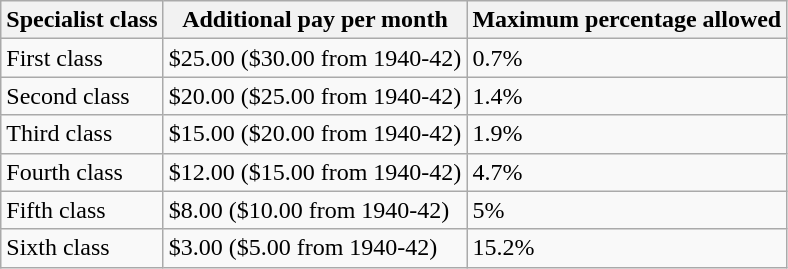<table class="wikitable">
<tr>
<th>Specialist class</th>
<th>Additional pay per month</th>
<th>Maximum percentage allowed</th>
</tr>
<tr>
<td>First class</td>
<td>$25.00 ($30.00 from 1940-42)</td>
<td>0.7%</td>
</tr>
<tr>
<td>Second class</td>
<td>$20.00 ($25.00 from 1940-42)</td>
<td>1.4%</td>
</tr>
<tr>
<td>Third class</td>
<td>$15.00 ($20.00 from 1940-42)</td>
<td>1.9%</td>
</tr>
<tr>
<td>Fourth class</td>
<td>$12.00 ($15.00 from 1940-42)</td>
<td>4.7%</td>
</tr>
<tr>
<td>Fifth class</td>
<td>$8.00 ($10.00 from 1940-42)</td>
<td>5%</td>
</tr>
<tr>
<td>Sixth class</td>
<td>$3.00 ($5.00 from 1940-42)</td>
<td>15.2%</td>
</tr>
</table>
